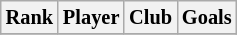<table class="wikitable plainrowheaders sortable" style="font-size:85%">
<tr>
<th>Rank</th>
<th>Player</th>
<th>Club</th>
<th>Goals</th>
</tr>
<tr>
</tr>
</table>
